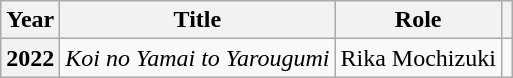<table class="wikitable plainrowheaders">
<tr>
<th scope="col">Year</th>
<th scope="col">Title</th>
<th scope="col">Role</th>
<th scope="col" class="unsortable"></th>
</tr>
<tr>
<th scope="row">2022</th>
<td><em>Koi no Yamai to Yarougumi</em></td>
<td>Rika Mochizuki</td>
<td style="text-align:center"></td>
</tr>
</table>
